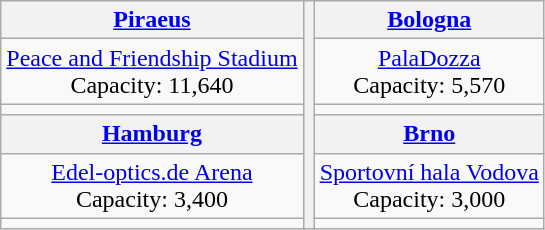<table class="wikitable" style="text-align:center;">
<tr>
<th> <a href='#'>Piraeus</a></th>
<th rowspan=6></th>
<th> <a href='#'>Bologna</a></th>
</tr>
<tr>
<td><a href='#'>Peace and Friendship Stadium</a><br>Capacity: 11,640</td>
<td><a href='#'>PalaDozza</a><br>Capacity: 5,570</td>
</tr>
<tr>
<td></td>
<td></td>
</tr>
<tr>
<th> <a href='#'>Hamburg</a></th>
<th> <a href='#'>Brno</a></th>
</tr>
<tr>
<td><a href='#'>Edel-optics.de Arena</a><br>Capacity: 3,400</td>
<td><a href='#'>Sportovní hala Vodova</a><br>Capacity: 3,000</td>
</tr>
<tr>
<td></td>
<td></td>
</tr>
</table>
